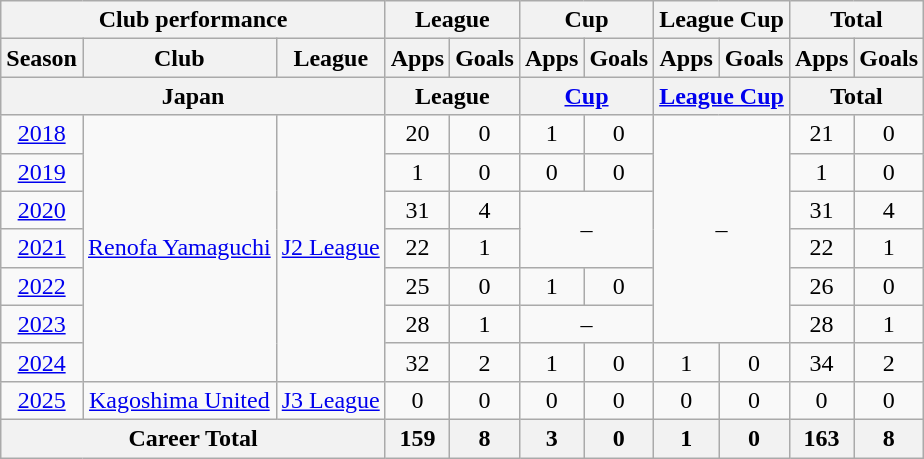<table class="wikitable" style="text-align:center;">
<tr>
<th colspan=3>Club performance</th>
<th colspan=2>League</th>
<th colspan=2>Cup</th>
<th colspan=2>League Cup</th>
<th colspan=2>Total</th>
</tr>
<tr>
<th>Season</th>
<th>Club</th>
<th>League</th>
<th>Apps</th>
<th>Goals</th>
<th>Apps</th>
<th>Goals</th>
<th>Apps</th>
<th>Goals</th>
<th>Apps</th>
<th>Goals</th>
</tr>
<tr>
<th colspan=3>Japan</th>
<th colspan=2>League</th>
<th colspan=2><a href='#'>Cup</a></th>
<th colspan=2><a href='#'>League Cup</a></th>
<th colspan=2>Total</th>
</tr>
<tr>
<td><a href='#'>2018</a></td>
<td rowspan="7"><a href='#'>Renofa Yamaguchi</a></td>
<td rowspan="7"><a href='#'>J2 League</a></td>
<td>20</td>
<td>0</td>
<td>1</td>
<td>0</td>
<td rowspan=6 colspan=2>–</td>
<td>21</td>
<td>0</td>
</tr>
<tr>
<td><a href='#'>2019</a></td>
<td>1</td>
<td>0</td>
<td>0</td>
<td>0</td>
<td>1</td>
<td>0</td>
</tr>
<tr>
<td><a href='#'>2020</a></td>
<td>31</td>
<td>4</td>
<td rowspan=2 colspan=2>–</td>
<td>31</td>
<td>4</td>
</tr>
<tr>
<td><a href='#'>2021</a></td>
<td>22</td>
<td>1</td>
<td>22</td>
<td>1</td>
</tr>
<tr>
<td><a href='#'>2022</a></td>
<td>25</td>
<td>0</td>
<td>1</td>
<td>0</td>
<td>26</td>
<td>0</td>
</tr>
<tr>
<td><a href='#'>2023</a></td>
<td>28</td>
<td>1</td>
<td colspan=2>–</td>
<td>28</td>
<td>1</td>
</tr>
<tr>
<td><a href='#'>2024</a></td>
<td>32</td>
<td>2</td>
<td>1</td>
<td>0</td>
<td>1</td>
<td>0</td>
<td>34</td>
<td>2</td>
</tr>
<tr>
<td><a href='#'>2025</a></td>
<td><a href='#'>Kagoshima United</a></td>
<td><a href='#'>J3 League</a></td>
<td>0</td>
<td>0</td>
<td>0</td>
<td>0</td>
<td>0</td>
<td>0</td>
<td>0</td>
<td>0</td>
</tr>
<tr>
<th colspan=3>Career Total</th>
<th>159</th>
<th>8</th>
<th>3</th>
<th>0</th>
<th>1</th>
<th>0</th>
<th>163</th>
<th>8</th>
</tr>
</table>
